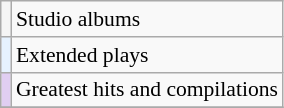<table class=wikitable style="font-size:90%;">
<tr>
<td bgcolor=#F5F5F5 align=center></td>
<td>Studio albums</td>
</tr>
<tr>
<td bgcolor=#E6F2FF align=center></td>
<td>Extended plays</td>
</tr>
<tr>
<td bgcolor=#E0CEF2 align=center></td>
<td>Greatest hits and compilations</td>
</tr>
<tr>
</tr>
</table>
